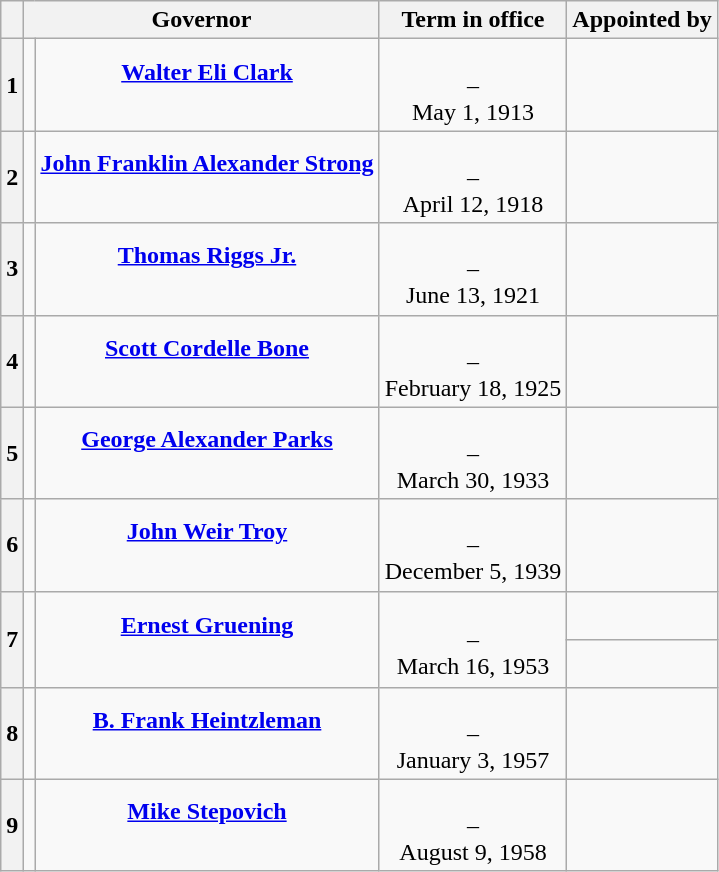<table class="wikitable sortable mw-collapsible sticky-header-multi" style="text-align:center;">
<tr>
<th scope="col" data-sort-type="number"></th>
<th scope="colgroup" colspan="2">Governor</th>
<th scope="col">Term in office</th>
<th scope="col">Appointed by</th>
</tr>
<tr style="height:2em;">
<th scope="row">1</th>
<td data-sort-value="Clark, Walter"></td>
<td><strong><a href='#'>Walter Eli Clark</a></strong><br><br></td>
<td><br>–<br>May 1, 1913<br></td>
<td></td>
</tr>
<tr style="height:2em;">
<th scope="row">2</th>
<td data-sort-value="Strong, John"></td>
<td><strong><a href='#'>John Franklin Alexander Strong</a></strong><br><br></td>
<td><br>–<br>April 12, 1918<br></td>
<td></td>
</tr>
<tr style="height:2em;">
<th scope="row">3</th>
<td data-sort-value="Riggs, Thomas"></td>
<td><strong><a href='#'>Thomas Riggs Jr.</a></strong><br><br></td>
<td><br>–<br>June 13, 1921<br></td>
<td></td>
</tr>
<tr style="height:2em;">
<th scope="row">4</th>
<td data-sort-value="Bone, Scott"></td>
<td><strong><a href='#'>Scott Cordelle Bone</a></strong><br><br></td>
<td><br>–<br>February 18, 1925<br></td>
<td></td>
</tr>
<tr style="height:2em;">
<th scope="row">5</th>
<td data-sort-value="Parks, George"></td>
<td><strong><a href='#'>George Alexander Parks</a></strong><br><br></td>
<td><br>–<br>March 30, 1933<br></td>
<td></td>
</tr>
<tr style="height:2em;">
<th scope="row">6</th>
<td data-sort-value="Troy, John"></td>
<td><strong><a href='#'>John Weir Troy</a></strong><br><br></td>
<td><br>–<br>December 5, 1939<br></td>
<td></td>
</tr>
<tr style="height:2em;">
<th rowspan="2" scope="rowgroup">7</th>
<td rowspan="2" data-sort-value="Gruening, Ernest"></td>
<td rowspan="2"><strong><a href='#'>Ernest Gruening</a></strong><br><br></td>
<td rowspan="2"><br>–<br>March 16, 1953<br></td>
<td></td>
</tr>
<tr style="height:2em;">
<td></td>
</tr>
<tr style="height:2em;">
<th scope="row">8</th>
<td data-sort-value="Heintzleman, B. Frank"></td>
<td><strong><a href='#'>B. Frank Heintzleman</a></strong><br><br></td>
<td><br>–<br>January 3, 1957<br></td>
<td></td>
</tr>
<tr style="height:2em;">
<th scope="row">9</th>
<td data-sort-value="Stepovich, Mike"></td>
<td><strong><a href='#'>Mike Stepovich</a></strong><br><br></td>
<td><br>–<br>August 9, 1958<br></td>
<td></td>
</tr>
</table>
